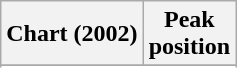<table class="wikitable sortable">
<tr>
<th>Chart (2002)</th>
<th>Peak<br>position</th>
</tr>
<tr>
</tr>
<tr>
</tr>
<tr>
</tr>
<tr>
</tr>
<tr>
</tr>
<tr>
</tr>
<tr>
</tr>
</table>
